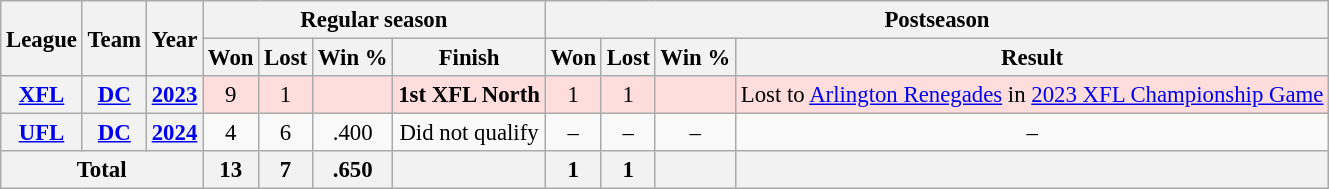<table class="wikitable" style="font-size: 95%; text-align:center;">
<tr>
<th rowspan="2">League</th>
<th rowspan="2">Team</th>
<th rowspan="2">Year</th>
<th colspan="4">Regular season</th>
<th colspan="4">Postseason</th>
</tr>
<tr>
<th>Won</th>
<th>Lost</th>
<th>Win %</th>
<th>Finish</th>
<th>Won</th>
<th>Lost</th>
<th>Win %</th>
<th>Result</th>
</tr>
<tr ! style="background:#fdd;">
<th><a href='#'>XFL</a></th>
<th><a href='#'>DC</a></th>
<th><a href='#'>2023</a></th>
<td>9</td>
<td>1</td>
<td></td>
<td><strong>1st XFL North</strong></td>
<td>1</td>
<td>1</td>
<td></td>
<td>Lost to <a href='#'>Arlington Renegades</a> in <a href='#'>2023 XFL Championship Game</a></td>
</tr>
<tr>
<th><a href='#'>UFL</a></th>
<th><a href='#'>DC</a></th>
<th><a href='#'>2024</a></th>
<td>4</td>
<td>6</td>
<td>.400</td>
<td>Did not qualify</td>
<td>–</td>
<td>–</td>
<td>–</td>
<td>–</td>
</tr>
<tr>
<th colspan="3">Total</th>
<th>13</th>
<th>7</th>
<th>.650</th>
<th></th>
<th>1</th>
<th>1</th>
<th></th>
<th></th>
</tr>
</table>
